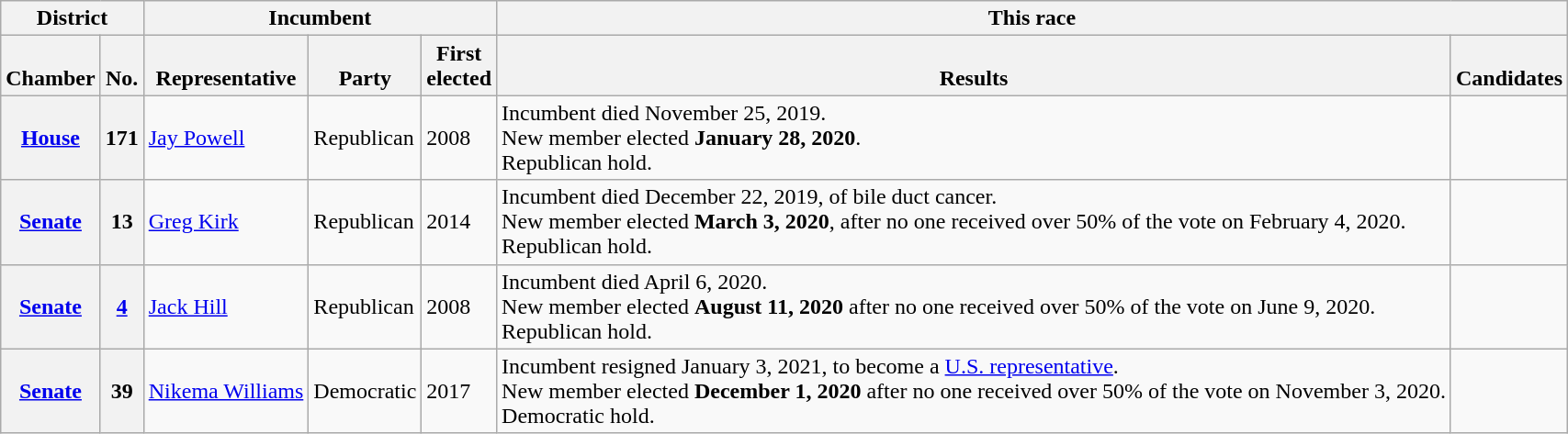<table class="wikitable sortable">
<tr valign=bottom>
<th colspan="2">District</th>
<th colspan="3">Incumbent</th>
<th colspan="2">This race</th>
</tr>
<tr valign=bottom>
<th>Chamber</th>
<th>No.</th>
<th>Representative</th>
<th>Party</th>
<th>First<br>elected</th>
<th>Results</th>
<th>Candidates</th>
</tr>
<tr>
<th><a href='#'>House</a></th>
<th>171</th>
<td><a href='#'>Jay Powell</a></td>
<td>Republican</td>
<td>2008</td>
<td>Incumbent died November 25, 2019.<br>New member elected <strong>January 28, 2020</strong>.<br>Republican hold.</td>
<td nowrap></td>
</tr>
<tr>
<th><a href='#'>Senate</a></th>
<th>13</th>
<td><a href='#'>Greg Kirk</a></td>
<td>Republican</td>
<td>2014</td>
<td>Incumbent died December 22, 2019, of bile duct cancer.<br>New member elected <strong>March 3, 2020</strong>, after no one received over 50% of the vote on February 4, 2020.<br>Republican hold.</td>
<td nowrap></td>
</tr>
<tr>
<th><a href='#'>Senate</a></th>
<th><a href='#'>4</a></th>
<td><a href='#'>Jack Hill</a></td>
<td>Republican</td>
<td>2008</td>
<td>Incumbent died April 6, 2020.<br>New member elected <strong>August 11, 2020</strong> after no one received over 50% of the vote on June 9, 2020.<br>Republican hold.</td>
<td nowrap></td>
</tr>
<tr>
<th><a href='#'>Senate</a></th>
<th>39</th>
<td><a href='#'>Nikema Williams</a></td>
<td>Democratic</td>
<td>2017<br></td>
<td>Incumbent resigned January 3, 2021, to become a <a href='#'>U.S. representative</a>.<br>New member elected <strong>December 1, 2020</strong> after no one received over 50% of the vote on November 3, 2020.<br>Democratic hold.</td>
<td nowrap></td>
</tr>
</table>
